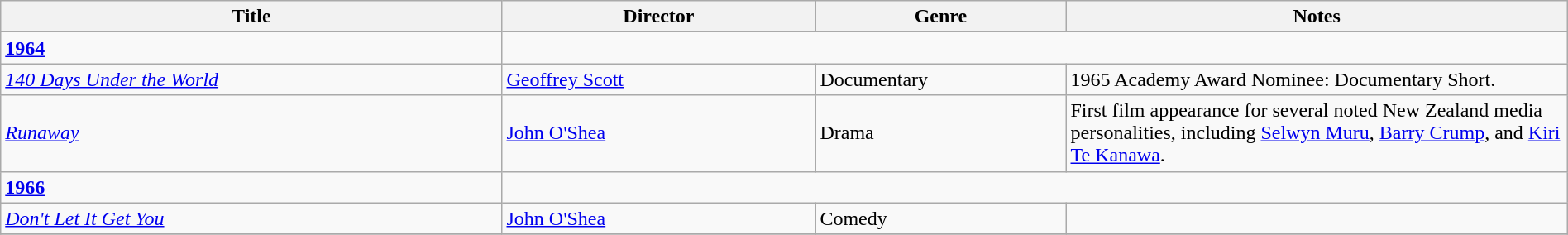<table class="wikitable" width= "100%">
<tr>
<th width=32%>Title</th>
<th width=20%>Director</th>
<th width=16%>Genre</th>
<th width=32%>Notes</th>
</tr>
<tr>
<td><strong><a href='#'>1964</a></strong></td>
</tr>
<tr>
<td><em><a href='#'>140 Days Under the World</a></em></td>
<td><a href='#'>Geoffrey Scott</a></td>
<td>Documentary</td>
<td>1965 Academy Award Nominee: Documentary Short.</td>
</tr>
<tr>
<td><em><a href='#'>Runaway</a></em></td>
<td><a href='#'>John O'Shea</a></td>
<td>Drama</td>
<td>First film appearance for several noted New Zealand media personalities, including <a href='#'>Selwyn Muru</a>, <a href='#'>Barry Crump</a>, and <a href='#'>Kiri Te Kanawa</a>.</td>
</tr>
<tr>
<td><strong><a href='#'>1966</a></strong></td>
</tr>
<tr>
<td><em><a href='#'>Don't Let It Get You</a></em></td>
<td><a href='#'>John O'Shea</a></td>
<td>Comedy</td>
<td></td>
</tr>
<tr>
</tr>
</table>
